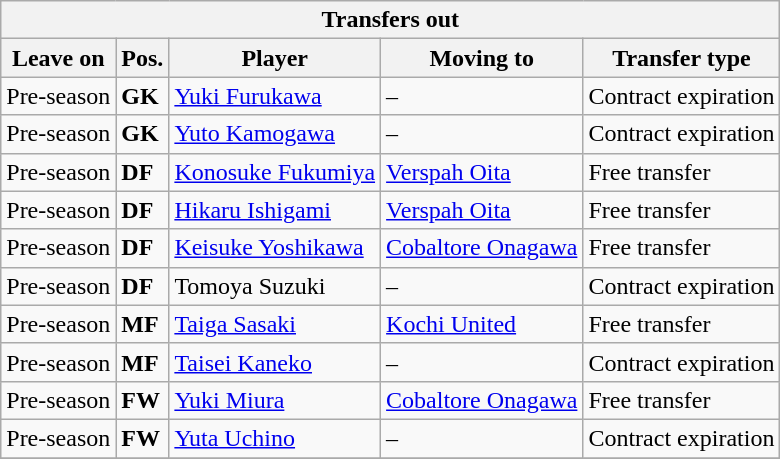<table class="wikitable sortable" style=“text-align:left;>
<tr>
<th colspan="5">Transfers out</th>
</tr>
<tr>
<th>Leave on</th>
<th>Pos.</th>
<th>Player</th>
<th>Moving to</th>
<th>Transfer type</th>
</tr>
<tr>
<td>Pre-season</td>
<td><strong>GK</strong></td>
<td> <a href='#'>Yuki Furukawa</a></td>
<td>–</td>
<td>Contract expiration</td>
</tr>
<tr>
<td>Pre-season</td>
<td><strong>GK</strong></td>
<td> <a href='#'>Yuto Kamogawa</a></td>
<td>–</td>
<td>Contract expiration</td>
</tr>
<tr>
<td>Pre-season</td>
<td><strong>DF</strong></td>
<td> <a href='#'>Konosuke Fukumiya</a></td>
<td> <a href='#'>Verspah Oita</a></td>
<td>Free transfer</td>
</tr>
<tr>
<td>Pre-season</td>
<td><strong>DF</strong></td>
<td> <a href='#'>Hikaru Ishigami</a></td>
<td> <a href='#'>Verspah Oita</a></td>
<td>Free transfer</td>
</tr>
<tr>
<td>Pre-season</td>
<td><strong>DF</strong></td>
<td> <a href='#'>Keisuke Yoshikawa</a></td>
<td> <a href='#'>Cobaltore Onagawa</a></td>
<td>Free transfer</td>
</tr>
<tr>
<td>Pre-season</td>
<td><strong>DF</strong></td>
<td> Tomoya Suzuki</td>
<td>–</td>
<td>Contract expiration</td>
</tr>
<tr>
<td>Pre-season</td>
<td><strong>MF</strong></td>
<td> <a href='#'>Taiga Sasaki</a></td>
<td> <a href='#'>Kochi United</a></td>
<td>Free transfer</td>
</tr>
<tr>
<td>Pre-season</td>
<td><strong>MF</strong></td>
<td> <a href='#'>Taisei Kaneko</a></td>
<td>–</td>
<td>Contract expiration</td>
</tr>
<tr>
<td>Pre-season</td>
<td><strong>FW</strong></td>
<td> <a href='#'>Yuki Miura</a></td>
<td> <a href='#'>Cobaltore Onagawa</a></td>
<td>Free transfer</td>
</tr>
<tr>
<td>Pre-season</td>
<td><strong>FW</strong></td>
<td> <a href='#'>Yuta Uchino</a></td>
<td>–</td>
<td>Contract expiration</td>
</tr>
<tr>
</tr>
</table>
